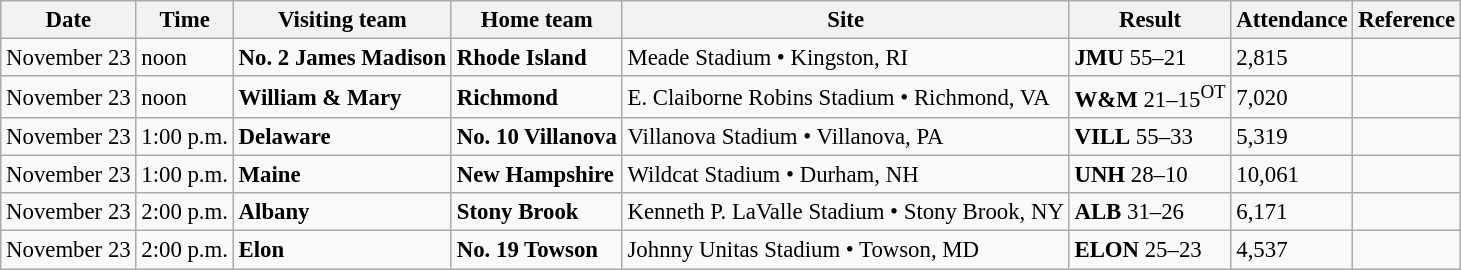<table class="wikitable" style="font-size:95%;">
<tr>
<th>Date</th>
<th>Time</th>
<th>Visiting team</th>
<th>Home team</th>
<th>Site</th>
<th>Result</th>
<th>Attendance</th>
<th class="unsortable">Reference</th>
</tr>
<tr bgcolor=>
<td>November 23</td>
<td>noon</td>
<td><strong>No. 2 James Madison</strong></td>
<td><strong>Rhode Island</strong></td>
<td>Meade Stadium • Kingston, RI</td>
<td><strong>JMU</strong> 55–21</td>
<td>2,815</td>
<td></td>
</tr>
<tr bgcolor=>
<td>November 23</td>
<td>noon</td>
<td><strong>William & Mary</strong></td>
<td><strong>Richmond</strong></td>
<td>E. Claiborne Robins Stadium • Richmond, VA</td>
<td><strong>W&M</strong> 21–15<sup>OT</sup></td>
<td>7,020</td>
<td></td>
</tr>
<tr bgcolor=>
<td>November 23</td>
<td>1:00 p.m.</td>
<td><strong>Delaware</strong></td>
<td><strong>No. 10 Villanova</strong></td>
<td>Villanova Stadium • Villanova, PA</td>
<td><strong>VILL</strong> 55–33</td>
<td>5,319</td>
<td></td>
</tr>
<tr bgcolor=>
<td>November 23</td>
<td>1:00 p.m.</td>
<td><strong>Maine</strong></td>
<td><strong>New Hampshire</strong></td>
<td>Wildcat Stadium • Durham, NH</td>
<td><strong>UNH</strong> 28–10</td>
<td>10,061</td>
<td></td>
</tr>
<tr bgcolor=>
<td>November 23</td>
<td>2:00 p.m.</td>
<td><strong>Albany</strong></td>
<td><strong>Stony Brook</strong></td>
<td>Kenneth P. LaValle Stadium • Stony Brook, NY</td>
<td><strong>ALB</strong> 31–26</td>
<td>6,171</td>
<td></td>
</tr>
<tr bgcolor=>
<td>November 23</td>
<td>2:00 p.m.</td>
<td><strong>Elon</strong></td>
<td><strong>No. 19 Towson</strong></td>
<td>Johnny Unitas Stadium • Towson, MD</td>
<td><strong>ELON</strong> 25–23</td>
<td>4,537</td>
<td></td>
</tr>
</table>
